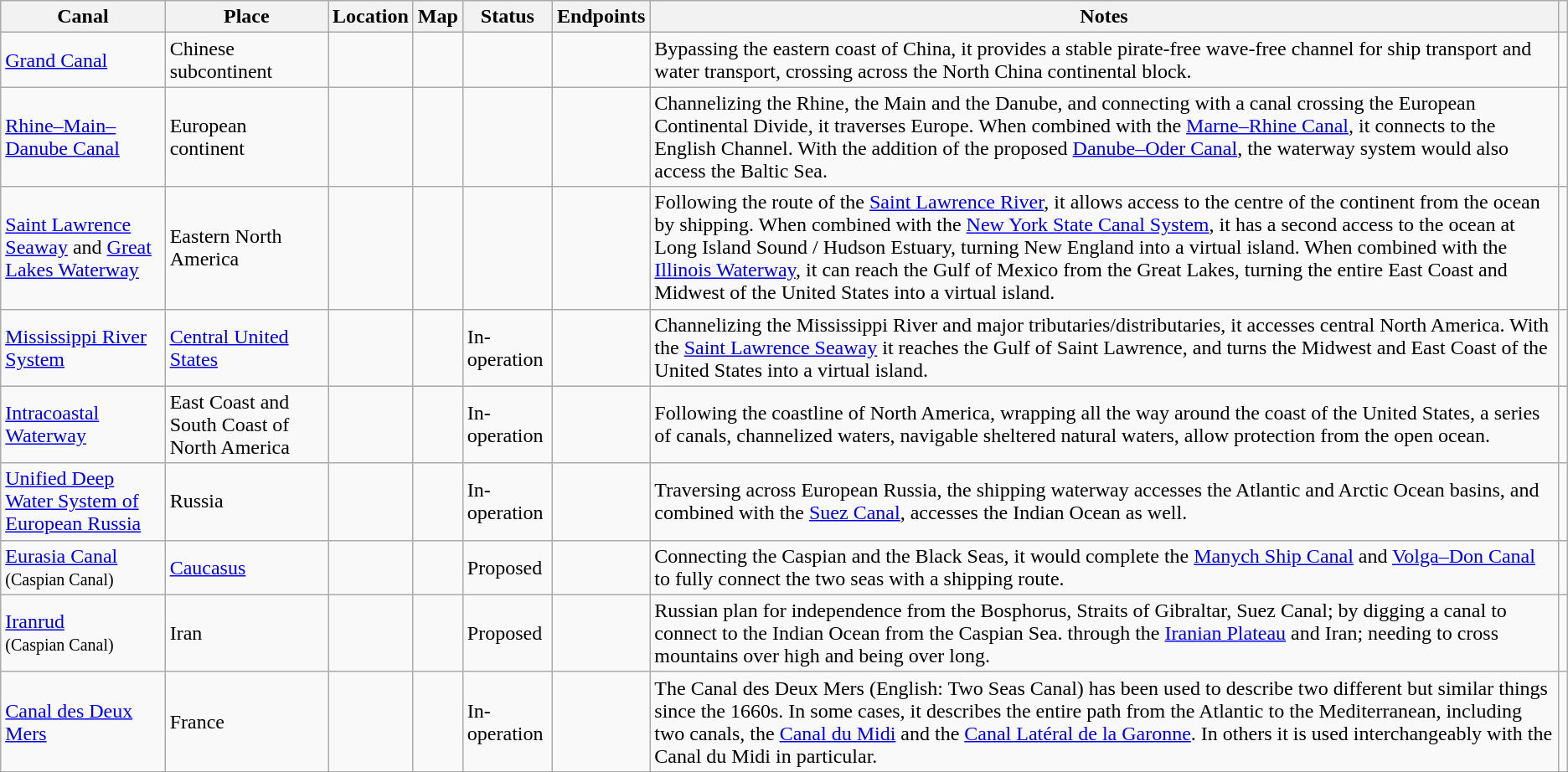<table class=wikitable>
<tr>
<th>Canal</th>
<th>Place</th>
<th>Location</th>
<th>Map</th>
<th>Status</th>
<th>Endpoints</th>
<th>Notes</th>
<th></th>
</tr>
<tr>
<td><a href='#'>Grand Canal</a></td>
<td>Chinese subcontinent</td>
<td></td>
<td></td>
<td></td>
<td></td>
<td>Bypassing the eastern coast of China, it provides a stable pirate-free wave-free channel for ship transport and water transport, crossing across the North China continental block.</td>
<td><br>



</td>
</tr>
<tr>
<td><a href='#'>Rhine–Main–Danube Canal</a></td>
<td>European continent</td>
<td></td>
<td></td>
<td></td>
<td></td>
<td>Channelizing the Rhine, the Main and the Danube, and connecting with a canal crossing the European Continental Divide, it traverses Europe. When combined with the <a href='#'>Marne–Rhine Canal</a>, it connects to the English Channel. With the addition of the proposed <a href='#'>Danube–Oder Canal</a>, the waterway system would also access the Baltic Sea.</td>
<td><br>

</td>
</tr>
<tr>
<td><a href='#'>Saint Lawrence Seaway</a> and <a href='#'>Great Lakes Waterway</a></td>
<td>Eastern North America</td>
<td></td>
<td></td>
<td></td>
<td></td>
<td>Following the route of the <a href='#'>Saint Lawrence River</a>, it allows access to the centre of the continent from the ocean by shipping. When combined with the <a href='#'>New York State Canal System</a>, it has a second access to the ocean at Long Island Sound / Hudson Estuary, turning New England into a virtual island. When combined with the <a href='#'>Illinois Waterway</a>, it can reach the Gulf of Mexico from the Great Lakes, turning the entire East Coast and Midwest of the United States into a virtual island.</td>
<td><br>

</td>
</tr>
<tr>
<td><a href='#'>Mississippi River System</a></td>
<td><a href='#'>Central United States</a></td>
<td></td>
<td></td>
<td>In-operation</td>
<td></td>
<td>Channelizing the Mississippi River and major tributaries/distributaries, it accesses central North America. With the <a href='#'>Saint Lawrence Seaway</a> it reaches the Gulf of Saint Lawrence, and turns the Midwest and East Coast of the United States into a virtual island.</td>
<td><br></td>
</tr>
<tr>
<td><a href='#'>Intracoastal Waterway</a></td>
<td>East Coast and South Coast of North America</td>
<td></td>
<td></td>
<td>In-operation</td>
<td></td>
<td>Following the coastline of North America, wrapping all the way around the coast of the United States, a series of canals, channelized waters, navigable sheltered natural waters, allow protection from the open ocean.</td>
<td><br>
</td>
</tr>
<tr>
<td><a href='#'>Unified Deep Water System of European Russia</a></td>
<td>Russia</td>
<td></td>
<td></td>
<td>In-operation</td>
<td></td>
<td>Traversing across European Russia, the shipping waterway accesses the Atlantic and Arctic Ocean basins, and combined with the <a href='#'>Suez Canal</a>, accesses the Indian Ocean as well.</td>
<td><br>
</td>
</tr>
<tr>
<td><a href='#'>Eurasia Canal</a> <br><small>(Caspian Canal)</small></td>
<td><a href='#'>Caucasus</a></td>
<td></td>
<td></td>
<td>Proposed</td>
<td></td>
<td>Connecting the Caspian and the Black Seas, it would complete the <a href='#'>Manych Ship Canal</a> and <a href='#'>Volga–Don Canal</a> to fully connect the two seas with a shipping route.</td>
<td><br>
</td>
</tr>
<tr>
<td><a href='#'>Iranrud</a> <br><small>(Caspian Canal)</small></td>
<td>Iran</td>
<td></td>
<td></td>
<td>Proposed</td>
<td></td>
<td>Russian plan for independence from the Bosphorus, Straits of Gibraltar, Suez Canal; by digging a canal to connect to the Indian Ocean from the Caspian Sea. through the <a href='#'>Iranian Plateau</a> and Iran; needing to cross mountains over  high and being over  long.</td>
<td><br></td>
</tr>
<tr>
<td><a href='#'>Canal des Deux Mers</a></td>
<td>France</td>
<td></td>
<td></td>
<td>In-operation</td>
<td></td>
<td>The Canal des Deux Mers (English: Two Seas Canal) has been used to describe two different but similar things since the 1660s. In some cases, it describes the entire path from the Atlantic to the Mediterranean, including two canals, the <a href='#'>Canal du Midi</a> and the <a href='#'>Canal Latéral de la Garonne</a>. In others it is used interchangeably with the Canal du Midi in particular.</td>
<td></td>
</tr>
<tr>
</tr>
</table>
